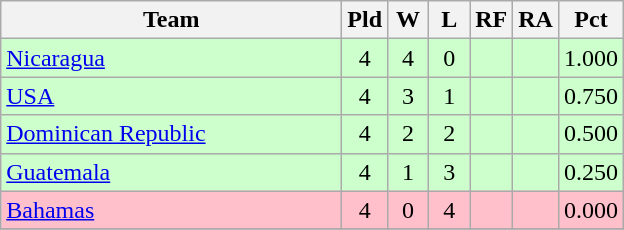<table class=wikitable style="text-align:center">
<tr>
<th width=220>Team</th>
<th width=20>Pld</th>
<th width=20>W</th>
<th width=20>L</th>
<th width=20>RF</th>
<th width=20>RA</th>
<th width=20>Pct</th>
</tr>
<tr style="background:#ccffcc;">
<td align=left><a href='#'>Nicaragua</a></td>
<td>4</td>
<td>4</td>
<td>0</td>
<td></td>
<td></td>
<td>1.000</td>
</tr>
<tr style="background:#ccffcc;">
<td align=left><a href='#'>USA</a></td>
<td>4</td>
<td>3</td>
<td>1</td>
<td></td>
<td></td>
<td>0.750</td>
</tr>
<tr style="background:#ccffcc;">
<td align=left><a href='#'>Dominican Republic</a></td>
<td>4</td>
<td>2</td>
<td>2</td>
<td></td>
<td></td>
<td>0.500</td>
</tr>
<tr style="background:#ccffcc;">
<td align=left><a href='#'>Guatemala</a></td>
<td>4</td>
<td>1</td>
<td>3</td>
<td></td>
<td></td>
<td>0.250</td>
</tr>
<tr bgcolor=pink style="width: 20px;">
<td align=left><a href='#'>Bahamas</a></td>
<td>4</td>
<td>0</td>
<td>4</td>
<td></td>
<td></td>
<td>0.000</td>
</tr>
<tr>
</tr>
</table>
